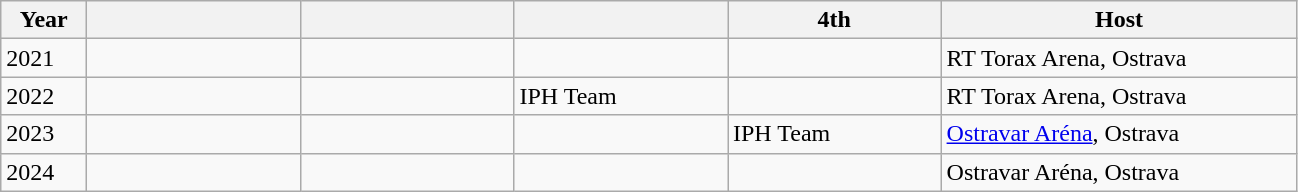<table class="wikitable">
<tr>
<th width="50">Year</th>
<th width="135"></th>
<th width="135"></th>
<th width="135"></th>
<th width="135">4th</th>
<th width="230">Host</th>
</tr>
<tr>
<td>2021</td>
<td></td>
<td></td>
<td></td>
<td></td>
<td>RT Torax Arena, Ostrava</td>
</tr>
<tr>
<td>2022</td>
<td></td>
<td></td>
<td> IPH Team</td>
<td></td>
<td>RT Torax Arena, Ostrava</td>
</tr>
<tr>
<td>2023</td>
<td></td>
<td></td>
<td></td>
<td> IPH Team</td>
<td><a href='#'>Ostravar Aréna</a>, Ostrava</td>
</tr>
<tr>
<td>2024</td>
<td></td>
<td></td>
<td></td>
<td></td>
<td>Ostravar Aréna, Ostrava</td>
</tr>
</table>
